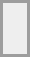<table border="0" cellpadding="4" cellspacing="4" style="margin:auto; border:2px solid #9d9d9d; background:#eee;">
<tr>
<td><br><div></div></td>
</tr>
</table>
